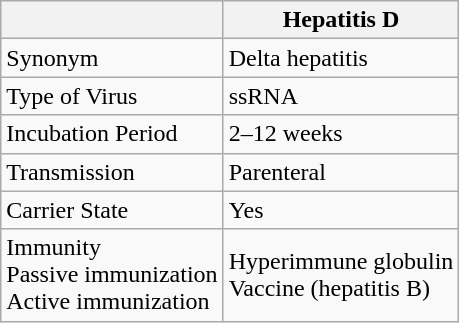<table class="wikitable">
<tr>
<th></th>
<th>Hepatitis D</th>
</tr>
<tr>
<td>Synonym</td>
<td>Delta hepatitis</td>
</tr>
<tr>
<td>Type of Virus</td>
<td>ssRNA</td>
</tr>
<tr>
<td>Incubation Period</td>
<td>2–12 weeks</td>
</tr>
<tr>
<td>Transmission</td>
<td>Parenteral</td>
</tr>
<tr>
<td>Carrier State</td>
<td>Yes</td>
</tr>
<tr>
<td>Immunity<br>Passive immunization<br>Active immunization</td>
<td>Hyperimmune globulin<br>Vaccine (hepatitis B)</td>
</tr>
</table>
